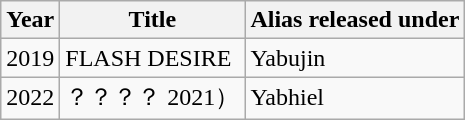<table class="wikitable">
<tr>
<th>Year</th>
<th>Title</th>
<th>Alias released under</th>
</tr>
<tr>
<td>2019</td>
<td>FLASH DESIRE</td>
<td>Yabujin</td>
</tr>
<tr>
<td>2022</td>
<td>？？？？ 2021）</td>
<td>Yabhiel</td>
</tr>
</table>
